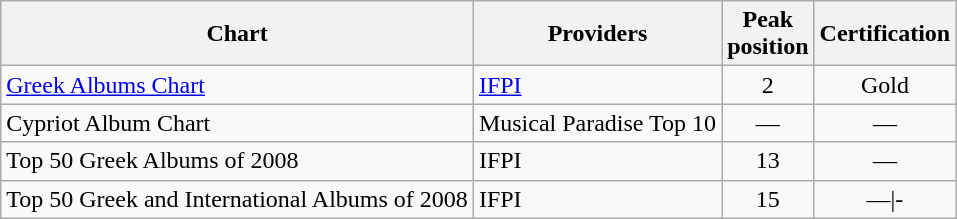<table class="wikitable">
<tr>
<th>Chart</th>
<th>Providers</th>
<th>Peak<br>position</th>
<th>Certification</th>
</tr>
<tr>
<td><a href='#'>Greek Albums Chart</a></td>
<td><a href='#'>IFPI</a></td>
<td align="center">2</td>
<td align="center">Gold</td>
</tr>
<tr>
<td>Cypriot Album Chart</td>
<td>Musical Paradise Top 10</td>
<td align="center">—</td>
<td align="center">—</td>
</tr>
<tr>
<td>Top 50 Greek Albums of 2008</td>
<td>IFPI</td>
<td align="center">13</td>
<td align="center">—</td>
</tr>
<tr>
<td>Top 50 Greek and International Albums of 2008</td>
<td>IFPI</td>
<td align="center">15</td>
<td align="center">—|-</td>
</tr>
</table>
